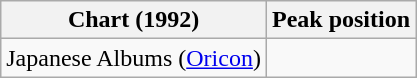<table class="wikitable">
<tr>
<th>Chart (1992)</th>
<th>Peak position</th>
</tr>
<tr>
<td>Japanese Albums (<a href='#'>Oricon</a>)</td>
<td></td>
</tr>
</table>
